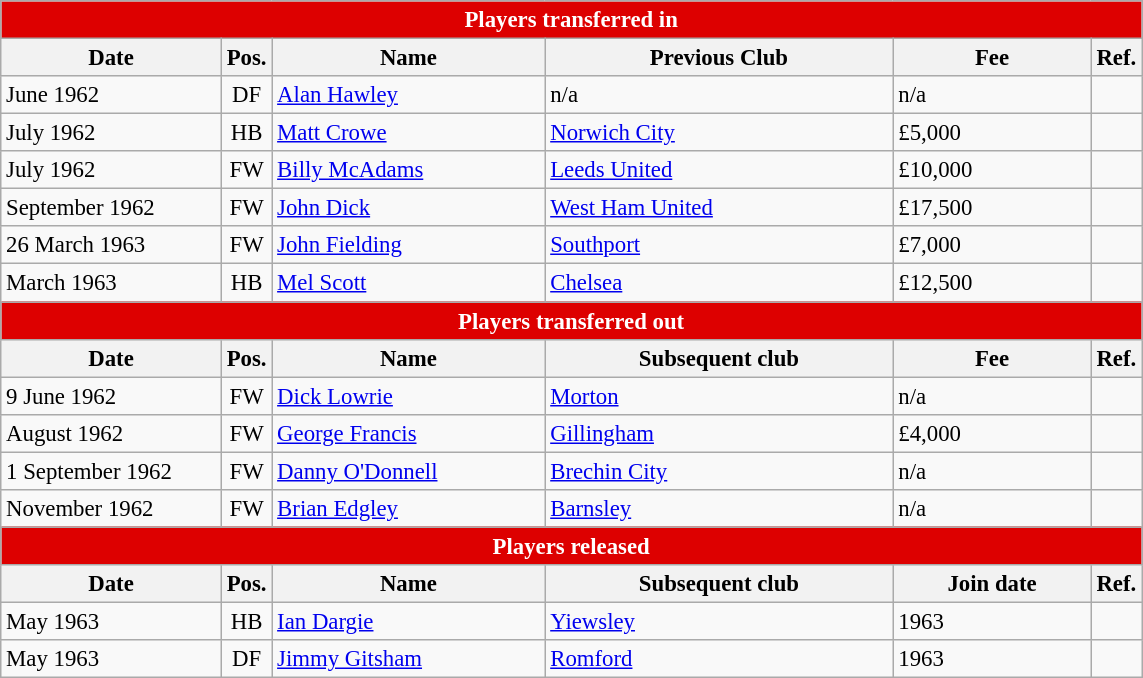<table style="font-size:95%;" class="wikitable">
<tr>
<th style="background:#d00; color:white; text-align:center;" colspan="6">Players transferred in</th>
</tr>
<tr>
<th style="width:140px;">Date</th>
<th style="width:25px;">Pos.</th>
<th style="width:175px;">Name</th>
<th style="width:225px;">Previous Club</th>
<th style="width:125px;">Fee</th>
<th style="width:25px;">Ref.</th>
</tr>
<tr>
<td>June 1962</td>
<td style="text-align:center;">DF</td>
<td> <a href='#'>Alan Hawley</a></td>
<td>n/a</td>
<td>n/a</td>
<td></td>
</tr>
<tr>
<td>July 1962</td>
<td style="text-align:center;">HB</td>
<td> <a href='#'>Matt Crowe</a></td>
<td> <a href='#'>Norwich City</a></td>
<td>£5,000</td>
<td></td>
</tr>
<tr>
<td>July 1962</td>
<td style="text-align:center;">FW</td>
<td> <a href='#'>Billy McAdams</a></td>
<td> <a href='#'>Leeds United</a></td>
<td>£10,000</td>
<td></td>
</tr>
<tr>
<td>September 1962</td>
<td style="text-align:center;">FW</td>
<td> <a href='#'>John Dick</a></td>
<td> <a href='#'>West Ham United</a></td>
<td>£17,500</td>
<td></td>
</tr>
<tr>
<td>26 March 1963</td>
<td style="text-align:center;">FW</td>
<td> <a href='#'>John Fielding</a></td>
<td> <a href='#'>Southport</a></td>
<td>£7,000</td>
<td></td>
</tr>
<tr>
<td>March 1963</td>
<td style="text-align:center;">HB</td>
<td> <a href='#'>Mel Scott</a></td>
<td> <a href='#'>Chelsea</a></td>
<td>£12,500</td>
<td></td>
</tr>
<tr>
<th style="background:#d00; color:white; text-align:center;" colspan="6">Players transferred out</th>
</tr>
<tr>
<th>Date</th>
<th>Pos.</th>
<th>Name</th>
<th>Subsequent club</th>
<th>Fee</th>
<th>Ref.</th>
</tr>
<tr>
<td>9 June 1962</td>
<td style="text-align:center;">FW</td>
<td> <a href='#'>Dick Lowrie</a></td>
<td> <a href='#'>Morton</a></td>
<td>n/a</td>
<td></td>
</tr>
<tr>
<td>August 1962</td>
<td style="text-align:center;">FW</td>
<td> <a href='#'>George Francis</a></td>
<td> <a href='#'>Gillingham</a></td>
<td>£4,000</td>
<td></td>
</tr>
<tr>
<td>1 September 1962</td>
<td style="text-align:center;">FW</td>
<td> <a href='#'>Danny O'Donnell</a></td>
<td> <a href='#'>Brechin City</a></td>
<td>n/a</td>
<td></td>
</tr>
<tr>
<td>November 1962</td>
<td style="text-align:center;">FW</td>
<td> <a href='#'>Brian Edgley</a></td>
<td> <a href='#'>Barnsley</a></td>
<td>n/a</td>
<td></td>
</tr>
<tr>
<th style="background:#d00; color:white; text-align:center;" colspan="6">Players released</th>
</tr>
<tr>
<th>Date</th>
<th>Pos.</th>
<th>Name</th>
<th>Subsequent club</th>
<th>Join date</th>
<th>Ref.</th>
</tr>
<tr>
<td>May 1963</td>
<td style="text-align:center;">HB</td>
<td> <a href='#'>Ian Dargie</a></td>
<td> <a href='#'>Yiewsley</a></td>
<td>1963</td>
<td></td>
</tr>
<tr>
<td>May 1963</td>
<td style="text-align:center;">DF</td>
<td> <a href='#'>Jimmy Gitsham</a></td>
<td> <a href='#'>Romford</a></td>
<td>1963</td>
<td></td>
</tr>
</table>
